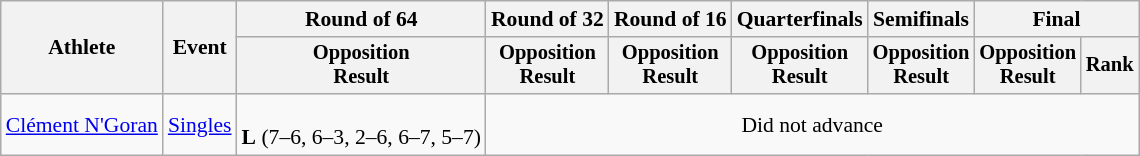<table class="wikitable" style="font-size:90%">
<tr>
<th rowspan="2">Athlete</th>
<th rowspan="2">Event</th>
<th>Round of 64</th>
<th>Round of 32</th>
<th>Round of 16</th>
<th>Quarterfinals</th>
<th>Semifinals</th>
<th colspan=2>Final</th>
</tr>
<tr style="font-size:95%">
<th>Opposition<br>Result</th>
<th>Opposition<br>Result</th>
<th>Opposition<br>Result</th>
<th>Opposition<br>Result</th>
<th>Opposition<br>Result</th>
<th>Opposition<br>Result</th>
<th>Rank</th>
</tr>
<tr align=center>
<td align=left><a href='#'>Clément N'Goran</a></td>
<td align=left><a href='#'>Singles</a></td>
<td><br><strong>L</strong> (7–6, 6–3, 2–6, 6–7, 5–7)</td>
<td colspan=6>Did not advance</td>
</tr>
</table>
